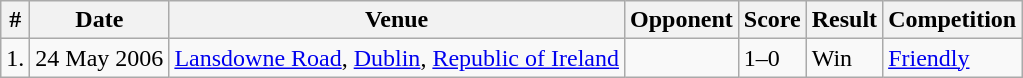<table class="wikitable">
<tr>
<th>#</th>
<th>Date</th>
<th>Venue</th>
<th>Opponent</th>
<th>Score</th>
<th>Result</th>
<th>Competition</th>
</tr>
<tr>
<td>1.</td>
<td>24 May 2006</td>
<td><a href='#'>Lansdowne Road</a>, <a href='#'>Dublin</a>, <a href='#'>Republic of Ireland</a></td>
<td></td>
<td>1–0</td>
<td>Win</td>
<td><a href='#'>Friendly</a></td>
</tr>
</table>
